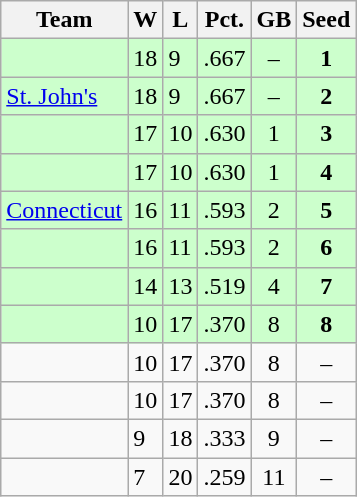<table class=wikitable>
<tr>
<th>Team</th>
<th>W</th>
<th>L</th>
<th>Pct.</th>
<th>GB</th>
<th>Seed</th>
</tr>
<tr bgcolor=#ccffcc>
<td></td>
<td>18</td>
<td>9</td>
<td>.667</td>
<td style="text-align:center;">–</td>
<td style="text-align:center;"><strong>1</strong></td>
</tr>
<tr bgcolor=#ccffcc>
<td><a href='#'>St. John's</a></td>
<td>18</td>
<td>9</td>
<td>.667</td>
<td style="text-align:center;">–</td>
<td style="text-align:center;"><strong>2</strong></td>
</tr>
<tr bgcolor=#ccffcc>
<td></td>
<td>17</td>
<td>10</td>
<td>.630</td>
<td style="text-align:center;">1</td>
<td style="text-align:center;"><strong>3</strong></td>
</tr>
<tr bgcolor=#ccffcc>
<td></td>
<td>17</td>
<td>10</td>
<td>.630</td>
<td style="text-align:center;">1</td>
<td style="text-align:center;"><strong>4</strong></td>
</tr>
<tr bgcolor=#ccffcc>
<td><a href='#'>Connecticut</a></td>
<td>16</td>
<td>11</td>
<td>.593</td>
<td style="text-align:center;">2</td>
<td style="text-align:center;"><strong>5</strong></td>
</tr>
<tr bgcolor=#ccffcc>
<td></td>
<td>16</td>
<td>11</td>
<td>.593</td>
<td style="text-align:center;">2</td>
<td style="text-align:center;"><strong>6</strong></td>
</tr>
<tr bgcolor=#ccffcc>
<td></td>
<td>14</td>
<td>13</td>
<td>.519</td>
<td style="text-align:center;">4</td>
<td style="text-align:center;"><strong>7</strong></td>
</tr>
<tr bgcolor=#ccffcc>
<td></td>
<td>10</td>
<td>17</td>
<td>.370</td>
<td style="text-align:center;">8</td>
<td style="text-align:center;"><strong>8</strong></td>
</tr>
<tr>
<td></td>
<td>10</td>
<td>17</td>
<td>.370</td>
<td style="text-align:center;">8</td>
<td style="text-align:center;">–</td>
</tr>
<tr>
<td></td>
<td>10</td>
<td>17</td>
<td>.370</td>
<td style="text-align:center;">8</td>
<td style="text-align:center;">–</td>
</tr>
<tr>
<td></td>
<td>9</td>
<td>18</td>
<td>.333</td>
<td style="text-align:center;">9</td>
<td style="text-align:center;">–</td>
</tr>
<tr>
<td></td>
<td>7</td>
<td>20</td>
<td>.259</td>
<td style="text-align:center;">11</td>
<td style="text-align:center;">–</td>
</tr>
</table>
